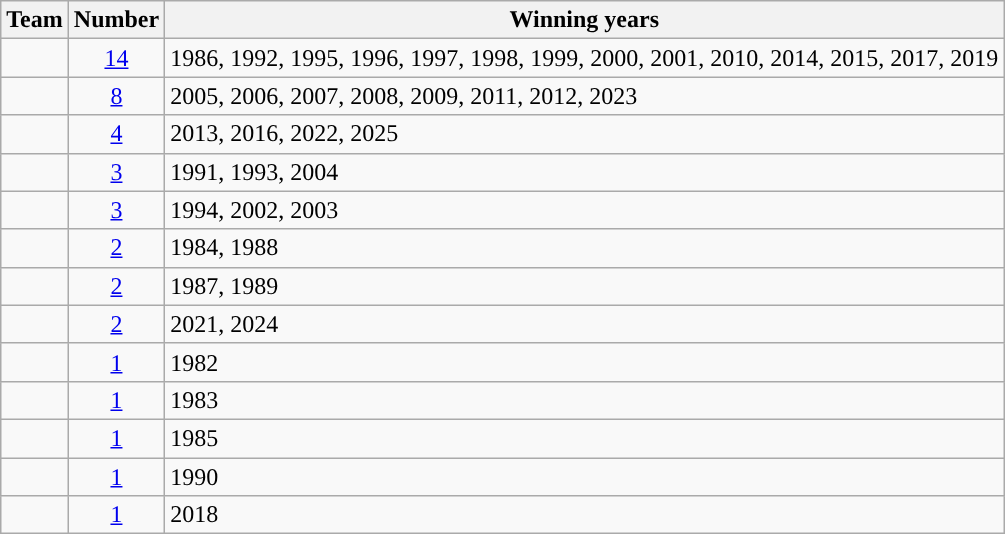<table class="wikitable sortable" style="text-align:center">
<tr>
<th>Team</th>
<th>Number</th>
<th>Winning years</th>
</tr>
<tr>
<td style=><strong><a href='#'></a></strong></td>
<td><a href='#'>14</a></td>
<td align=left>1986, 1992, 1995, 1996, 1997, 1998, 1999, 2000, 2001, 2010, 2014, 2015, 2017, 2019</td>
</tr>
<tr>
<td style=><strong><a href='#'></a></strong></td>
<td><a href='#'>8</a></td>
<td align=left>2005, 2006, 2007, 2008, 2009, 2011, 2012, 2023</td>
</tr>
<tr>
<td style=><strong></strong></td>
<td><a href='#'>4</a></td>
<td align=left>2013, 2016, 2022, 2025</td>
</tr>
<tr>
<td style=><strong><a href='#'></a></strong></td>
<td><a href='#'>3</a></td>
<td align=left>1991, 1993, 2004</td>
</tr>
<tr>
<td style=><strong></strong></td>
<td><a href='#'>3</a></td>
<td align=left>1994, 2002, 2003</td>
</tr>
<tr>
<td style=><strong><a href='#'></a></strong></td>
<td><a href='#'>2</a></td>
<td align=left>1984, 1988</td>
</tr>
<tr>
<td style=><strong><a href='#'></a></strong></td>
<td><a href='#'>2</a></td>
<td align=left>1987, 1989</td>
</tr>
<tr>
<td><strong></strong></td>
<td><a href='#'>2</a></td>
<td align="left">2021, 2024</td>
</tr>
<tr>
<td style=><strong><a href='#'></a></strong></td>
<td><a href='#'>1</a></td>
<td align=left>1982</td>
</tr>
<tr>
<td style=><strong></strong></td>
<td><a href='#'>1</a></td>
<td align=left>1983</td>
</tr>
<tr>
<td style=><strong></strong></td>
<td><a href='#'>1</a></td>
<td align=left>1985</td>
</tr>
<tr>
<td style=><strong><a href='#'></a></strong></td>
<td><a href='#'>1</a></td>
<td align=left>1990</td>
</tr>
<tr>
<td style=><strong></strong></td>
<td><a href='#'>1</a></td>
<td align=left>2018</td>
</tr>
</table>
